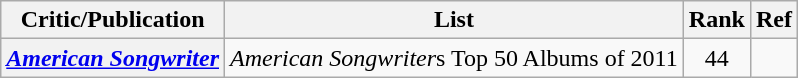<table class="wikitable plainrowheaders">
<tr>
<th>Critic/Publication</th>
<th>List</th>
<th>Rank</th>
<th>Ref</th>
</tr>
<tr>
<th scope="row"><em><a href='#'>American Songwriter</a></em></th>
<td><em>American Songwriter</em>s Top 50 Albums of 2011</td>
<td style="text-align:center;">44</td>
<td style="text-align:center;"></td>
</tr>
</table>
